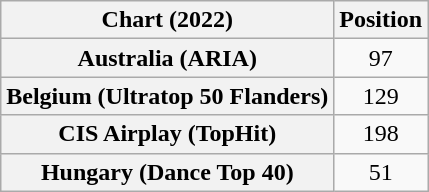<table class="wikitable sortable plainrowheaders" style="text-align:center">
<tr>
<th scope="col">Chart (2022)</th>
<th scope="col">Position</th>
</tr>
<tr>
<th scope="row">Australia (ARIA)</th>
<td>97</td>
</tr>
<tr>
<th scope="row">Belgium (Ultratop 50 Flanders)</th>
<td>129</td>
</tr>
<tr>
<th scope="row">CIS Airplay (TopHit)</th>
<td>198</td>
</tr>
<tr>
<th scope="row">Hungary (Dance Top 40)</th>
<td>51</td>
</tr>
</table>
